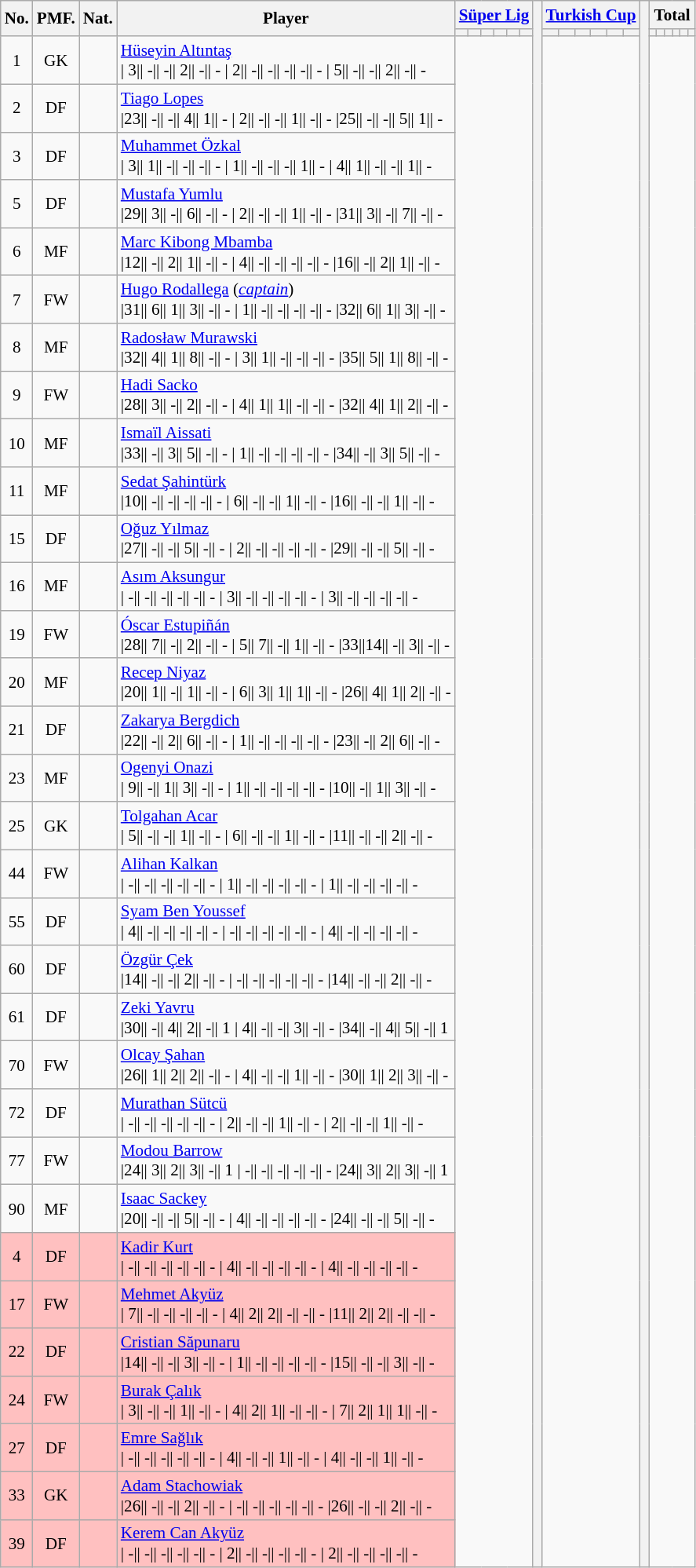<table class="wikitable" style="text-align: center; font-size:88%;">
<tr>
<th rowspan="2">No.</th>
<th rowspan="2">PMF.</th>
<th rowspan="2">Nat.</th>
<th rowspan="2">Player</th>
<th colspan="6"><a href='#'>Süper Lig</a></th>
<th rowspan="50" width="1"></th>
<th colspan="6"><a href='#'>Turkish Cup</a></th>
<th rowspan="50" width="1"></th>
<th colspan="6">Total</th>
</tr>
<tr class="unsortable">
<th></th>
<th></th>
<th></th>
<th></th>
<th></th>
<th></th>
<th></th>
<th></th>
<th></th>
<th></th>
<th></th>
<th></th>
<th></th>
<th></th>
<th></th>
<th></th>
<th></th>
<th></th>
</tr>
<tr>
<td>1</td>
<td>GK</td>
<td></td>
<td align=left><a href='#'>Hüseyin Altıntaş</a><br>          | 3|| -|| -|| 2|| -|| -
        | 2|| -|| -|| -|| -|| -
              | 5|| -|| -|| 2|| -|| -</td>
</tr>
<tr>
<td>2</td>
<td>DF</td>
<td></td>
<td align=left><a href='#'>Tiago Lopes</a><br>          |23|| -|| -|| 4|| 1|| -
        | 2|| -|| -|| 1|| -|| -
              |25|| -|| -|| 5|| 1|| -</td>
</tr>
<tr>
<td>3</td>
<td>DF</td>
<td></td>
<td align=left><a href='#'>Muhammet Özkal</a><br>          | 3|| 1|| -|| -|| -|| -
        | 1|| -|| -|| -|| 1|| -
              | 4|| 1|| -|| -|| 1|| -</td>
</tr>
<tr>
<td>5</td>
<td>DF</td>
<td></td>
<td align=left><a href='#'>Mustafa Yumlu</a><br>          |29|| 3|| -|| 6|| -|| -
        | 2|| -|| -|| 1|| -|| -
              |31|| 3|| -|| 7|| -|| -</td>
</tr>
<tr>
<td>6</td>
<td>MF</td>
<td></td>
<td align=left><a href='#'>Marc Kibong Mbamba</a><br>          |12|| -|| 2|| 1|| -|| -
        | 4|| -|| -|| -|| -|| -
              |16|| -|| 2|| 1|| -|| -</td>
</tr>
<tr>
<td>7</td>
<td>FW</td>
<td></td>
<td align=left><a href='#'>Hugo Rodallega</a> (<em><a href='#'>captain</a></em>)<br>          |31|| 6|| 1|| 3|| -|| -
        | 1|| -|| -|| -|| -|| -
              |32|| 6|| 1|| 3|| -|| -</td>
</tr>
<tr>
<td>8</td>
<td>MF</td>
<td></td>
<td align=left><a href='#'>Radosław Murawski</a><br>          |32|| 4|| 1|| 8|| -|| -
        | 3|| 1|| -|| -|| -|| -
              |35|| 5|| 1|| 8|| -|| -</td>
</tr>
<tr>
<td>9</td>
<td>FW</td>
<td></td>
<td align=left><a href='#'>Hadi Sacko</a><br>          |28|| 3|| -|| 2|| -|| -
        | 4|| 1|| 1|| -|| -|| -
              |32|| 4|| 1|| 2|| -|| -</td>
</tr>
<tr>
<td>10</td>
<td>MF</td>
<td></td>
<td align=left><a href='#'>Ismaïl Aissati</a><br>          |33|| -|| 3|| 5|| -|| -
        | 1|| -|| -|| -|| -|| -
              |34|| -|| 3|| 5|| -|| -</td>
</tr>
<tr>
<td>11</td>
<td>MF</td>
<td></td>
<td align=left><a href='#'>Sedat Şahintürk</a><br>          |10|| -|| -|| -|| -|| -
        | 6|| -|| -|| 1|| -|| -
              |16|| -|| -|| 1|| -|| -</td>
</tr>
<tr>
<td>15</td>
<td>DF</td>
<td></td>
<td align=left><a href='#'>Oğuz Yılmaz</a><br>          |27|| -|| -|| 5|| -|| -
        | 2|| -|| -|| -|| -|| -
              |29|| -|| -|| 5|| -|| -</td>
</tr>
<tr>
<td>16</td>
<td>MF</td>
<td></td>
<td align=left><a href='#'>Asım Aksungur</a><br>          | -|| -|| -|| -|| -|| -
        | 3|| -|| -|| -|| -|| -
              | 3|| -|| -|| -|| -|| -</td>
</tr>
<tr>
<td>19</td>
<td>FW</td>
<td></td>
<td align=left><a href='#'>Óscar Estupiñán</a><br>          |28|| 7|| -|| 2|| -|| -
        | 5|| 7|| -|| 1|| -|| -
              |33||14|| -|| 3|| -|| -</td>
</tr>
<tr>
<td>20</td>
<td>MF</td>
<td></td>
<td align=left><a href='#'>Recep Niyaz</a><br>          |20|| 1|| -|| 1|| -|| -
        | 6|| 3|| 1|| 1|| -|| -
              |26|| 4|| 1|| 2|| -|| -</td>
</tr>
<tr>
<td>21</td>
<td>DF</td>
<td></td>
<td align=left><a href='#'>Zakarya Bergdich</a><br>          |22|| -|| 2|| 6|| -|| -
        | 1|| -|| -|| -|| -|| -
              |23|| -|| 2|| 6|| -|| -</td>
</tr>
<tr>
<td>23</td>
<td>MF</td>
<td></td>
<td align=left><a href='#'>Ogenyi Onazi</a><br>          | 9|| -|| 1|| 3|| -|| -
        | 1|| -|| -|| -|| -|| -
              |10|| -|| 1|| 3|| -|| -</td>
</tr>
<tr>
<td>25</td>
<td>GK</td>
<td></td>
<td align=left><a href='#'>Tolgahan Acar</a><br>          | 5|| -|| -|| 1|| -|| -
        | 6|| -|| -|| 1|| -|| -
              |11|| -|| -|| 2|| -|| -</td>
</tr>
<tr>
<td>44</td>
<td>FW</td>
<td></td>
<td align=left><a href='#'>Alihan Kalkan</a><br>          | -|| -|| -|| -|| -|| -
        | 1|| -|| -|| -|| -|| -
              | 1|| -|| -|| -|| -|| -</td>
</tr>
<tr>
<td>55</td>
<td>DF</td>
<td></td>
<td align=left><a href='#'>Syam Ben Youssef</a><br>          | 4|| -|| -|| -|| -|| -
        | -|| -|| -|| -|| -|| -
              | 4|| -|| -|| -|| -|| -</td>
</tr>
<tr>
<td>60</td>
<td>DF</td>
<td></td>
<td align=left><a href='#'>Özgür Çek</a><br>          |14|| -|| -|| 2|| -|| -
        | -|| -|| -|| -|| -|| -
              |14|| -|| -|| 2|| -|| -</td>
</tr>
<tr>
<td>61</td>
<td>DF</td>
<td></td>
<td align=left><a href='#'>Zeki Yavru</a><br>          |30|| -|| 4|| 2|| -|| 1
        | 4|| -|| -|| 3|| -|| -
              |34|| -|| 4|| 5|| -|| 1</td>
</tr>
<tr>
<td>70</td>
<td>FW</td>
<td></td>
<td align=left><a href='#'>Olcay Şahan</a><br>          |26|| 1|| 2|| 2|| -|| -
        | 4|| -|| -|| 1|| -|| -
              |30|| 1|| 2|| 3|| -|| -</td>
</tr>
<tr>
<td>72</td>
<td>DF</td>
<td></td>
<td align=left><a href='#'>Murathan Sütcü</a><br>          | -|| -|| -|| -|| -|| -
        | 2|| -|| -|| 1|| -|| -
              | 2|| -|| -|| 1|| -|| -</td>
</tr>
<tr>
<td>77</td>
<td>FW</td>
<td></td>
<td align=left><a href='#'>Modou Barrow</a><br>          |24|| 3|| 2|| 3|| -|| 1
        | -|| -|| -|| -|| -|| -
              |24|| 3|| 2|| 3|| -|| 1</td>
</tr>
<tr>
<td>90</td>
<td>MF</td>
<td></td>
<td align=left><a href='#'>Isaac Sackey</a><br>          |20|| -|| -|| 5|| -|| -
        | 4|| -|| -|| -|| -|| -
              |24|| -|| -|| 5|| -|| -</td>
</tr>
<tr bgcolor=#ffchch>
<td>4</td>
<td>DF</td>
<td></td>
<td align=left><a href='#'>Kadir Kurt</a><br>          | -|| -|| -|| -|| -|| -
        | 4|| -|| -|| -|| -|| -
              | 4|| -|| -|| -|| -|| -</td>
</tr>
<tr bgcolor=#ffchch>
<td>17</td>
<td>FW</td>
<td></td>
<td align=left><a href='#'>Mehmet Akyüz</a><br>          | 7|| -|| -|| -|| -|| -
        | 4|| 2|| 2|| -|| -|| -
              |11|| 2|| 2|| -|| -|| -</td>
</tr>
<tr bgcolor=#ffchch>
<td>22</td>
<td>DF</td>
<td></td>
<td align=left><a href='#'>Cristian Săpunaru</a><br>          |14|| -|| -|| 3|| -|| -
        | 1|| -|| -|| -|| -|| -
              |15|| -|| -|| 3|| -|| -</td>
</tr>
<tr bgcolor=#ffchch>
<td>24</td>
<td>FW</td>
<td></td>
<td align=left><a href='#'>Burak Çalık</a><br>          | 3|| -|| -|| 1|| -|| -
        | 4|| 2|| 1|| -|| -|| -
              | 7|| 2|| 1|| 1|| -|| -</td>
</tr>
<tr bgcolor=#ffchch>
<td>27</td>
<td>DF</td>
<td></td>
<td align=left><a href='#'>Emre Sağlık</a><br>          | -|| -|| -|| -|| -|| -
        | 4|| -|| -|| 1|| -|| -
              | 4|| -|| -|| 1|| -|| -</td>
</tr>
<tr bgcolor=#ffchch>
<td>33</td>
<td>GK</td>
<td></td>
<td align=left><a href='#'>Adam Stachowiak</a><br>          |26|| -|| -|| 2|| -|| -
        | -|| -|| -|| -|| -|| -
              |26|| -|| -|| 2|| -|| -</td>
</tr>
<tr bgcolor=#ffchch>
<td>39</td>
<td>DF</td>
<td></td>
<td align=left><a href='#'>Kerem Can Akyüz</a><br>          | -|| -|| -|| -|| -|| -
        | 2|| -|| -|| -|| -|| -
              | 2|| -|| -|| -|| -|| -</td>
</tr>
</table>
